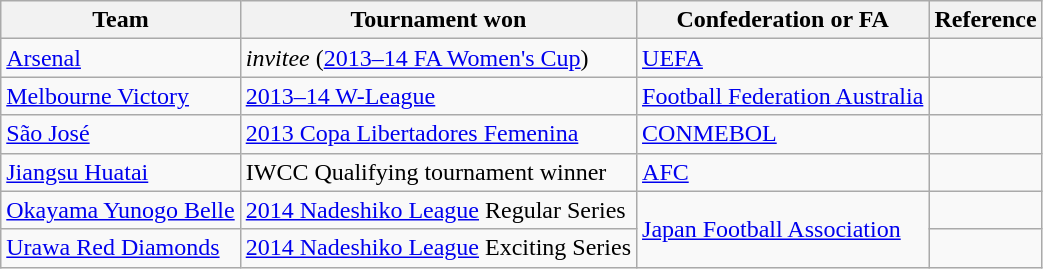<table class=wikitable>
<tr>
<th>Team</th>
<th>Tournament won</th>
<th>Confederation or FA</th>
<th>Reference</th>
</tr>
<tr>
<td> <a href='#'>Arsenal</a></td>
<td><em>invitee</em> (<a href='#'>2013–14 FA Women's Cup</a>)</td>
<td><a href='#'>UEFA</a></td>
<td></td>
</tr>
<tr>
<td> <a href='#'>Melbourne Victory</a></td>
<td><a href='#'>2013–14 W-League</a></td>
<td><a href='#'>Football Federation Australia</a></td>
<td></td>
</tr>
<tr>
<td> <a href='#'>São José</a></td>
<td><a href='#'>2013 Copa Libertadores Femenina</a></td>
<td><a href='#'>CONMEBOL</a></td>
<td></td>
</tr>
<tr>
<td> <a href='#'>Jiangsu Huatai</a></td>
<td>IWCC Qualifying tournament winner</td>
<td><a href='#'>AFC</a></td>
<td></td>
</tr>
<tr>
<td> <a href='#'>Okayama Yunogo Belle</a></td>
<td><a href='#'>2014 Nadeshiko League</a> Regular Series</td>
<td rowspan=2><a href='#'>Japan Football Association</a></td>
<td></td>
</tr>
<tr>
<td> <a href='#'>Urawa Red Diamonds</a></td>
<td><a href='#'>2014 Nadeshiko League</a> Exciting Series</td>
<td></td>
</tr>
</table>
